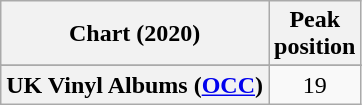<table class="wikitable sortable plainrowheaders" style="text-align:center">
<tr>
<th scope="col">Chart (2020)</th>
<th scope="col">Peak<br>position</th>
</tr>
<tr>
</tr>
<tr>
</tr>
<tr>
<th scope="row">UK Vinyl Albums (<a href='#'>OCC</a>)</th>
<td>19</td>
</tr>
</table>
